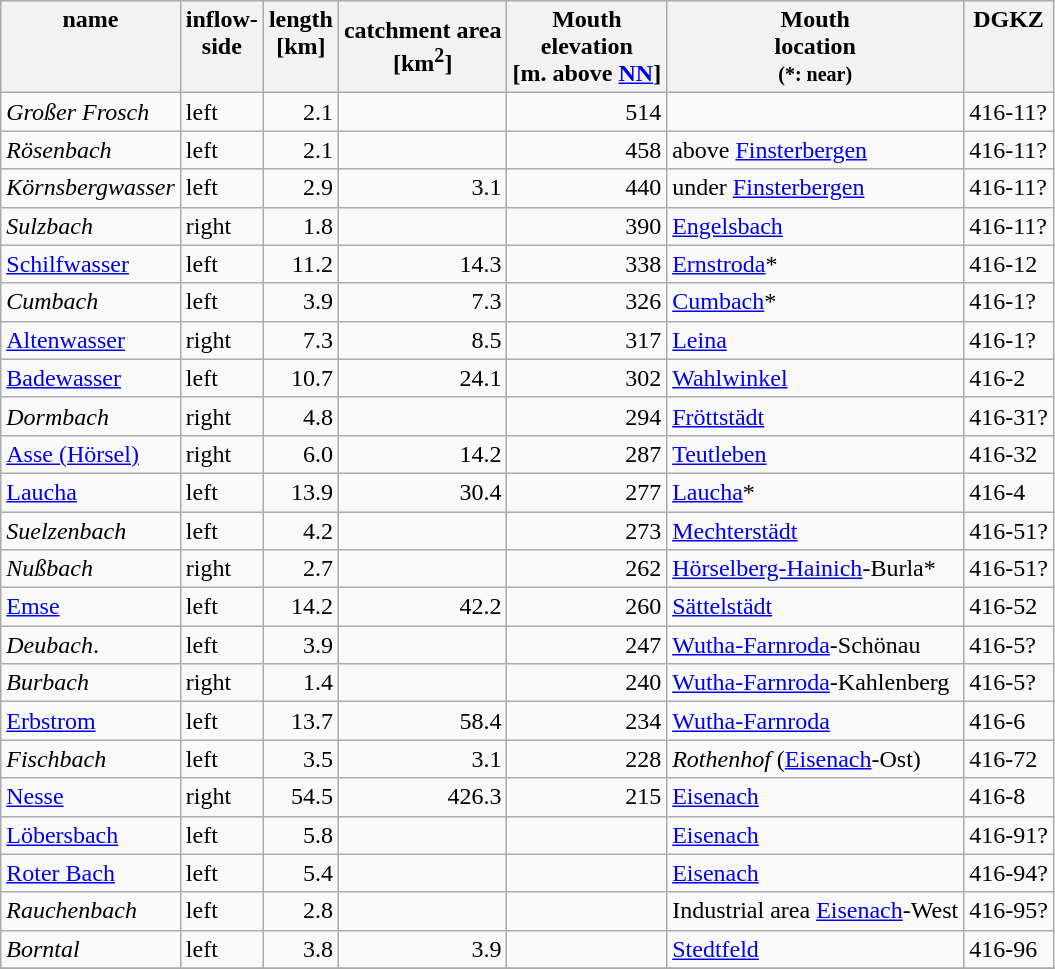<table class="wikitable sortable">
<tr>
<th>name<br><br><br></th>
<th>inflow-<br> side<br><br></th>
<th>length<br>[km]<br><br></th>
<th>catchment area<br> [km<sup>2</sup>]<br></th>
<th>Mouth<br>elevation<br>[m. above <a href='#'>NN</a>]<br> </th>
<th>Mouth<br> location<br><small>(*: near)</small><br></th>
<th>DGKZ<br><br><br></th>
</tr>
<tr>
<td><em>Großer Frosch</em></td>
<td>left</td>
<td align="right">2.1</td>
<td align="right"></td>
<td align="right">514</td>
<td></td>
<td>416-11?</td>
</tr>
<tr>
<td><em>Rösenbach</em></td>
<td>left</td>
<td align="right">2.1</td>
<td align="right"></td>
<td align="right">458</td>
<td>above <a href='#'>Finsterbergen</a></td>
<td>416-11?</td>
</tr>
<tr>
<td><em>Körnsbergwasser</em></td>
<td>left</td>
<td align="right">2.9</td>
<td align="right">3.1</td>
<td align="right">440</td>
<td>under <a href='#'>Finsterbergen</a></td>
<td>416-11?</td>
</tr>
<tr>
<td><em>Sulzbach</em></td>
<td>right</td>
<td align="right">1.8</td>
<td align="right"></td>
<td align="right">390</td>
<td><a href='#'>Engelsbach</a></td>
<td>416-11?</td>
</tr>
<tr>
<td><a href='#'>Schilfwasser</a></td>
<td>left</td>
<td align="right">11.2</td>
<td align="right">14.3</td>
<td align="right">338</td>
<td><a href='#'>Ernstroda</a>*</td>
<td>416-12</td>
</tr>
<tr>
<td><em>Cumbach</em></td>
<td>left</td>
<td align="right">3.9</td>
<td align="right">7.3</td>
<td align="right">326</td>
<td><a href='#'>Cumbach</a>*</td>
<td>416-1?</td>
</tr>
<tr>
<td><a href='#'>Altenwasser</a></td>
<td>right</td>
<td align="right">7.3</td>
<td align="right">8.5</td>
<td align="right">317</td>
<td><a href='#'>Leina</a></td>
<td>416-1?</td>
</tr>
<tr>
<td><a href='#'>Badewasser</a></td>
<td>left</td>
<td align="right">10.7</td>
<td align="right">24.1</td>
<td align="right">302</td>
<td><a href='#'>Wahlwinkel</a></td>
<td>416-2</td>
</tr>
<tr>
<td><em>Dormbach</em></td>
<td>right</td>
<td align="right">4.8</td>
<td align="right"></td>
<td align="right">294</td>
<td><a href='#'>Fröttstädt</a> </td>
<td>416-31?</td>
</tr>
<tr>
<td><a href='#'>Asse (Hörsel)</a></td>
<td>right</td>
<td align="right">6.0</td>
<td align="right">14.2</td>
<td align="right">287</td>
<td><a href='#'>Teutleben</a></td>
<td>416-32</td>
</tr>
<tr>
<td><a href='#'>Laucha</a></td>
<td>left</td>
<td align="right">13.9</td>
<td align="right">30.4</td>
<td align="right">277</td>
<td><a href='#'>Laucha</a>*</td>
<td>416-4</td>
</tr>
<tr>
<td><em>Suelzenbach</em></td>
<td>left</td>
<td align="right">4.2</td>
<td align="right"></td>
<td align="right">273</td>
<td><a href='#'>Mechterstädt</a></td>
<td>416-51?</td>
</tr>
<tr>
<td><em>Nußbach</em></td>
<td>right</td>
<td align="right">2.7</td>
<td align="right"></td>
<td align="right">262</td>
<td><a href='#'>Hörselberg-Hainich</a>-Burla*</td>
<td>416-51?</td>
</tr>
<tr>
<td><a href='#'>Emse</a></td>
<td>left</td>
<td align="right">14.2</td>
<td align="right">42.2</td>
<td align="right">260</td>
<td><a href='#'>Sättelstädt</a></td>
<td>416-52</td>
</tr>
<tr>
<td><em>Deubach</em>.</td>
<td>left</td>
<td align="right">3.9</td>
<td align="right"></td>
<td align="right">247</td>
<td><a href='#'>Wutha-Farnroda</a>-Schönau</td>
<td>416-5?</td>
</tr>
<tr>
<td><em>Burbach</em></td>
<td>right</td>
<td align="right">1.4</td>
<td align="right"></td>
<td align="right">240</td>
<td><a href='#'>Wutha-Farnroda</a>-Kahlenberg</td>
<td>416-5?</td>
</tr>
<tr>
<td><a href='#'>Erbstrom</a></td>
<td>left</td>
<td align="right">13.7</td>
<td align="right">58.4</td>
<td align="right">234</td>
<td><a href='#'>Wutha-Farnroda</a></td>
<td>416-6</td>
</tr>
<tr>
<td><em>Fischbach</em></td>
<td>left</td>
<td align="right">3.5</td>
<td align="right">3.1</td>
<td align="right">228</td>
<td><em>Rothenhof</em> (<a href='#'>Eisenach</a>-Ost)</td>
<td>416-72</td>
</tr>
<tr>
<td><a href='#'>Nesse</a></td>
<td>right</td>
<td align="right">54.5</td>
<td align="right">426.3</td>
<td align="right">215</td>
<td><a href='#'>Eisenach</a></td>
<td>416-8</td>
</tr>
<tr>
<td><a href='#'>Löbersbach</a></td>
<td>left</td>
<td align="right">5.8</td>
<td align="right"></td>
<td align="right"></td>
<td><a href='#'>Eisenach</a></td>
<td>416-91?</td>
</tr>
<tr>
<td><a href='#'>Roter Bach</a></td>
<td>left</td>
<td align="right">5.4</td>
<td align="right"></td>
<td align="right"></td>
<td><a href='#'>Eisenach</a></td>
<td>416-94?</td>
</tr>
<tr>
<td><em>Rauchenbach</em></td>
<td>left</td>
<td align="right">2.8</td>
<td align="right"></td>
<td align="right"></td>
<td>Industrial area <a href='#'>Eisenach</a>-West</td>
<td>416-95?</td>
</tr>
<tr>
<td><em>Borntal</em></td>
<td>left</td>
<td align="right">3.8</td>
<td align="right">3.9</td>
<td align="right"></td>
<td><a href='#'>Stedtfeld</a></td>
<td>416-96</td>
</tr>
<tr>
</tr>
</table>
